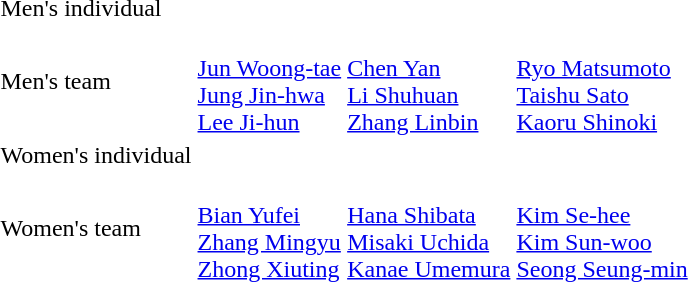<table>
<tr>
<td>Men's individual<br></td>
<td></td>
<td></td>
<td></td>
</tr>
<tr>
<td>Men's team<br></td>
<td><br><a href='#'>Jun Woong-tae</a><br><a href='#'>Jung Jin-hwa</a><br><a href='#'>Lee Ji-hun</a></td>
<td><br><a href='#'>Chen Yan</a><br><a href='#'>Li Shuhuan</a><br><a href='#'>Zhang Linbin</a></td>
<td><br><a href='#'>Ryo Matsumoto</a><br><a href='#'>Taishu Sato</a><br><a href='#'>Kaoru Shinoki</a></td>
</tr>
<tr>
<td>Women's individual<br></td>
<td></td>
<td></td>
<td></td>
</tr>
<tr>
<td>Women's team<br></td>
<td><br><a href='#'>Bian Yufei</a><br><a href='#'>Zhang Mingyu</a><br><a href='#'>Zhong Xiuting</a></td>
<td><br><a href='#'>Hana Shibata</a><br><a href='#'>Misaki Uchida</a><br><a href='#'>Kanae Umemura</a></td>
<td><br><a href='#'>Kim Se-hee</a><br><a href='#'>Kim Sun-woo</a><br><a href='#'>Seong Seung-min</a></td>
</tr>
</table>
